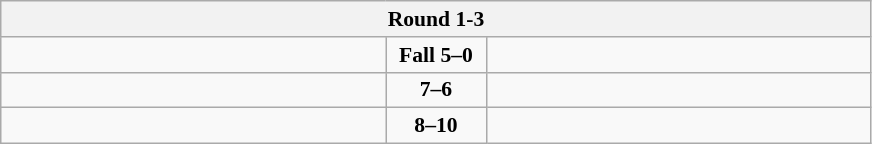<table class="wikitable" style="text-align: center; font-size:90% ">
<tr>
<th colspan="3">Round 1-3</th>
</tr>
<tr>
<td align="left" width="250"></td>
<td align="center" width="60"><strong>Fall 5–0</strong></td>
<td align="left" width="250"></td>
</tr>
<tr>
<td align="left" width="250"></td>
<td align="center" width="60"><strong>7–6</strong></td>
<td align="left" width="250"></td>
</tr>
<tr>
<td align="left" width="250"></td>
<td align="center" width="60"><strong>8–10</strong></td>
<td align="left" width="250"></td>
</tr>
</table>
